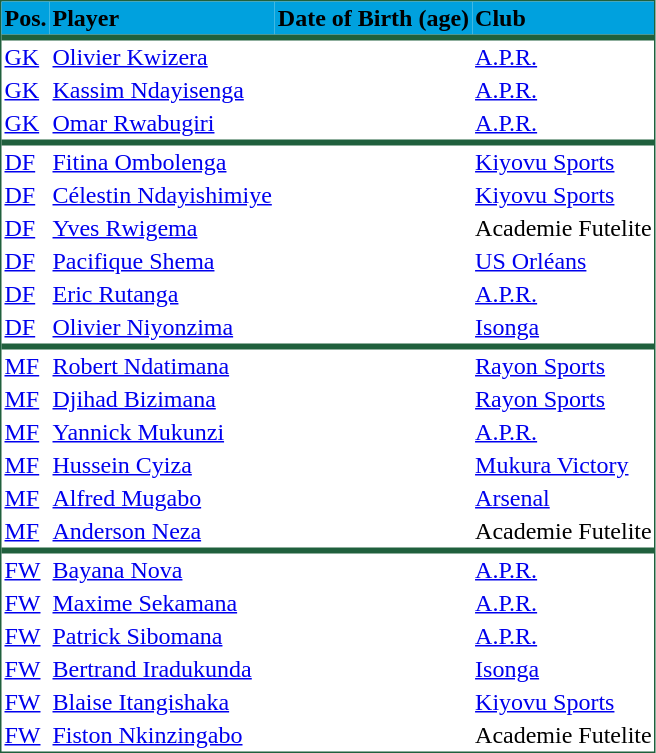<table class="sortable" cellpadding="2" cellspacing="0"  style="text-align:left; font-size:100%; border: 1px solid #20603D;">
<tr style="background:#00A1DE;">
<th><span>Pos.</span></th>
<th><span>Player</span></th>
<th><span>Date of Birth (age)</span></th>
<th><span>Club</span></th>
</tr>
<tr ---->
<th colspan="4" bgcolor="#20603D" align="left"></th>
</tr>
<tr ---->
<td><a href='#'>GK</a></td>
<td><a href='#'>Olivier Kwizera</a></td>
<td></td>
<td> <a href='#'>A.P.R.</a></td>
</tr>
<tr>
<td><a href='#'>GK</a></td>
<td><a href='#'>Kassim Ndayisenga</a></td>
<td></td>
<td> <a href='#'>A.P.R.</a></td>
</tr>
<tr>
<td><a href='#'>GK</a></td>
<td><a href='#'>Omar Rwabugiri</a></td>
<td></td>
<td> <a href='#'>A.P.R.</a></td>
</tr>
<tr ---->
<th colspan="4" bgcolor="#20603D" align="left"></th>
</tr>
<tr ---->
<td><a href='#'>DF</a></td>
<td><a href='#'>Fitina Ombolenga</a></td>
<td></td>
<td> <a href='#'>Kiyovu Sports</a></td>
</tr>
<tr>
<td><a href='#'>DF</a></td>
<td><a href='#'>Célestin Ndayishimiye</a></td>
<td></td>
<td> <a href='#'>Kiyovu Sports</a></td>
</tr>
<tr>
<td><a href='#'>DF</a></td>
<td><a href='#'>Yves Rwigema</a></td>
<td></td>
<td> Academie Futelite</td>
</tr>
<tr>
<td><a href='#'>DF</a></td>
<td><a href='#'>Pacifique Shema</a></td>
<td></td>
<td> <a href='#'>US Orléans</a></td>
</tr>
<tr>
<td><a href='#'>DF</a></td>
<td><a href='#'>Eric Rutanga</a></td>
<td></td>
<td> <a href='#'>A.P.R.</a></td>
</tr>
<tr>
<td><a href='#'>DF</a></td>
<td><a href='#'>Olivier Niyonzima</a></td>
<td></td>
<td> <a href='#'>Isonga</a></td>
</tr>
<tr ---->
<th colspan="4" bgcolor="#20603D" align="left"></th>
</tr>
<tr ---->
<td><a href='#'>MF</a></td>
<td><a href='#'>Robert Ndatimana</a></td>
<td></td>
<td> <a href='#'>Rayon Sports</a></td>
</tr>
<tr>
<td><a href='#'>MF</a></td>
<td><a href='#'>Djihad Bizimana</a></td>
<td></td>
<td> <a href='#'>Rayon Sports</a></td>
</tr>
<tr>
<td><a href='#'>MF</a></td>
<td><a href='#'>Yannick Mukunzi</a></td>
<td></td>
<td> <a href='#'>A.P.R.</a></td>
</tr>
<tr>
<td><a href='#'>MF</a></td>
<td><a href='#'>Hussein Cyiza</a></td>
<td></td>
<td> <a href='#'>Mukura Victory</a></td>
</tr>
<tr>
<td><a href='#'>MF</a></td>
<td><a href='#'>Alfred Mugabo</a></td>
<td></td>
<td> <a href='#'>Arsenal</a></td>
</tr>
<tr>
<td><a href='#'>MF</a></td>
<td><a href='#'>Anderson Neza</a></td>
<td></td>
<td> Academie Futelite</td>
</tr>
<tr ---->
<th colspan="4" bgcolor="#20603D" align="left"></th>
</tr>
<tr ---->
<td><a href='#'>FW</a></td>
<td><a href='#'>Bayana Nova</a></td>
<td></td>
<td> <a href='#'>A.P.R.</a></td>
</tr>
<tr>
<td><a href='#'>FW</a></td>
<td><a href='#'>Maxime Sekamana</a></td>
<td></td>
<td> <a href='#'>A.P.R.</a></td>
</tr>
<tr>
<td><a href='#'>FW</a></td>
<td><a href='#'>Patrick Sibomana</a></td>
<td></td>
<td> <a href='#'>A.P.R.</a></td>
</tr>
<tr>
<td><a href='#'>FW</a></td>
<td><a href='#'>Bertrand Iradukunda</a></td>
<td></td>
<td> <a href='#'>Isonga</a></td>
</tr>
<tr>
<td><a href='#'>FW</a></td>
<td><a href='#'>Blaise Itangishaka</a></td>
<td></td>
<td> <a href='#'>Kiyovu Sports</a></td>
</tr>
<tr>
<td><a href='#'>FW</a></td>
<td><a href='#'>Fiston Nkinzingabo</a></td>
<td></td>
<td> Academie Futelite</td>
</tr>
</table>
